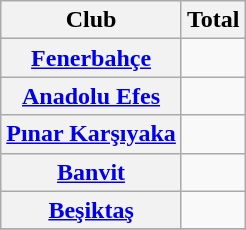<table class="sortable wikitable plainrowheaders">
<tr>
<th scope="col">Club</th>
<th scope="col">Total</th>
</tr>
<tr>
<th scope="row"><a href='#'>Fenerbahçe</a></th>
<td align="center"></td>
</tr>
<tr>
<th scope="row"><a href='#'>Anadolu Efes</a></th>
<td align="center"></td>
</tr>
<tr>
<th scope="row"><a href='#'>Pınar Karşıyaka</a></th>
<td align="center"></td>
</tr>
<tr>
<th scope="row"><a href='#'>Banvit</a></th>
<td align="center"></td>
</tr>
<tr>
<th scope="row"><a href='#'>Beşiktaş</a></th>
<td align="center"></td>
</tr>
<tr>
</tr>
</table>
